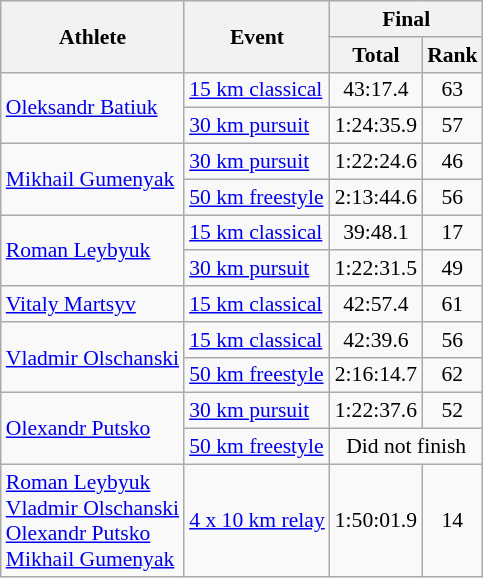<table class="wikitable" style="font-size:90%">
<tr>
<th rowspan="2">Athlete</th>
<th rowspan="2">Event</th>
<th colspan="2">Final</th>
</tr>
<tr>
<th>Total</th>
<th>Rank</th>
</tr>
<tr>
<td rowspan=2><a href='#'>Oleksandr Batiuk</a></td>
<td><a href='#'>15 km classical</a></td>
<td align="center">43:17.4</td>
<td align="center">63</td>
</tr>
<tr>
<td><a href='#'>30 km pursuit</a></td>
<td align="center">1:24:35.9</td>
<td align="center">57</td>
</tr>
<tr>
<td rowspan=2><a href='#'>Mikhail Gumenyak</a></td>
<td><a href='#'>30 km pursuit</a></td>
<td align="center">1:22:24.6</td>
<td align="center">46</td>
</tr>
<tr>
<td><a href='#'>50 km freestyle</a></td>
<td align="center">2:13:44.6</td>
<td align="center">56</td>
</tr>
<tr>
<td rowspan=2><a href='#'>Roman Leybyuk</a></td>
<td><a href='#'>15 km classical</a></td>
<td align="center">39:48.1</td>
<td align="center">17</td>
</tr>
<tr>
<td><a href='#'>30 km pursuit</a></td>
<td align="center">1:22:31.5</td>
<td align="center">49</td>
</tr>
<tr>
<td><a href='#'>Vitaly Martsyv</a></td>
<td><a href='#'>15 km classical</a></td>
<td align="center">42:57.4</td>
<td align="center">61</td>
</tr>
<tr>
<td rowspan=2><a href='#'>Vladmir Olschanski</a></td>
<td><a href='#'>15 km classical</a></td>
<td align="center">42:39.6</td>
<td align="center">56</td>
</tr>
<tr>
<td><a href='#'>50 km freestyle</a></td>
<td align="center">2:16:14.7</td>
<td align="center">62</td>
</tr>
<tr>
<td rowspan=2><a href='#'>Olexandr Putsko</a></td>
<td><a href='#'>30 km pursuit</a></td>
<td align="center">1:22:37.6</td>
<td align="center">52</td>
</tr>
<tr>
<td><a href='#'>50 km freestyle</a></td>
<td colspan=2 align="center">Did not finish</td>
</tr>
<tr>
<td><a href='#'>Roman Leybyuk</a><br><a href='#'>Vladmir Olschanski</a><br><a href='#'>Olexandr Putsko</a><br><a href='#'>Mikhail Gumenyak</a></td>
<td><a href='#'>4 x 10 km relay</a></td>
<td align="center">1:50:01.9</td>
<td align="center">14</td>
</tr>
</table>
